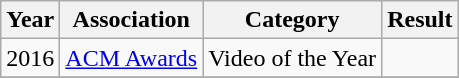<table class="wikitable plainrowheaders">
<tr>
<th>Year</th>
<th>Association</th>
<th>Category</th>
<th>Result</th>
</tr>
<tr>
<td rowspan="1">2016</td>
<td rowspan="1"><a href='#'>ACM Awards</a></td>
<td>Video of the Year</td>
<td></td>
</tr>
<tr>
</tr>
</table>
